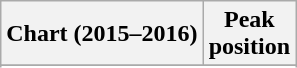<table class="wikitable sortable plainrowheaders" style="text-align:center">
<tr>
<th scope="col">Chart (2015–2016)</th>
<th scope="col">Peak<br>position</th>
</tr>
<tr>
</tr>
<tr>
</tr>
<tr>
</tr>
<tr>
</tr>
<tr>
</tr>
<tr>
</tr>
<tr>
</tr>
<tr>
</tr>
<tr>
</tr>
<tr>
</tr>
<tr>
</tr>
<tr>
</tr>
</table>
